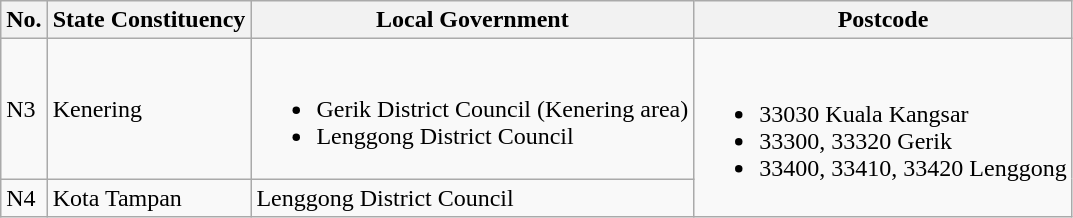<table class="wikitable">
<tr>
<th>No.</th>
<th>State Constituency</th>
<th>Local Government</th>
<th>Postcode</th>
</tr>
<tr>
<td>N3</td>
<td>Kenering</td>
<td><br><ul><li>Gerik District Council (Kenering area)</li><li>Lenggong District Council</li></ul></td>
<td rowspan="2"><br><ul><li>33030 Kuala Kangsar</li><li>33300, 33320 Gerik</li><li>33400, 33410, 33420 Lenggong</li></ul></td>
</tr>
<tr>
<td>N4</td>
<td>Kota Tampan</td>
<td>Lenggong District Council</td>
</tr>
</table>
